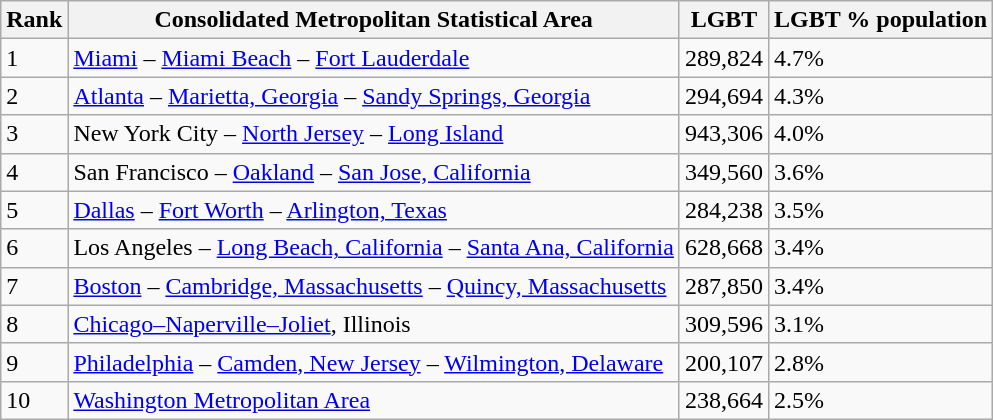<table class="wikitable">
<tr>
<th>Rank</th>
<th>Consolidated Metropolitan Statistical Area</th>
<th>LGBT</th>
<th>LGBT % population</th>
</tr>
<tr>
<td>1</td>
<td><a href='#'>Miami</a> – <a href='#'>Miami Beach</a> – <a href='#'>Fort Lauderdale</a></td>
<td>289,824</td>
<td>4.7%</td>
</tr>
<tr>
<td>2</td>
<td><a href='#'>Atlanta</a> – <a href='#'>Marietta, Georgia</a> – <a href='#'>Sandy Springs, Georgia</a></td>
<td>294,694</td>
<td>4.3%</td>
</tr>
<tr>
<td>3</td>
<td>New York City – <a href='#'>North Jersey</a> – <a href='#'>Long Island</a></td>
<td>943,306</td>
<td>4.0%</td>
</tr>
<tr>
<td>4</td>
<td>San Francisco – <a href='#'>Oakland</a> – <a href='#'>San Jose, California</a></td>
<td>349,560</td>
<td>3.6%</td>
</tr>
<tr>
<td>5</td>
<td><a href='#'>Dallas</a> – <a href='#'>Fort Worth</a> – <a href='#'>Arlington, Texas</a></td>
<td>284,238</td>
<td>3.5%</td>
</tr>
<tr>
<td>6</td>
<td>Los Angeles – <a href='#'>Long Beach, California</a> – <a href='#'>Santa Ana, California</a></td>
<td>628,668</td>
<td>3.4%</td>
</tr>
<tr>
<td>7</td>
<td><a href='#'>Boston</a> – <a href='#'>Cambridge, Massachusetts</a> – <a href='#'>Quincy, Massachusetts</a></td>
<td>287,850</td>
<td>3.4%</td>
</tr>
<tr>
<td>8</td>
<td><a href='#'>Chicago–Naperville–Joliet</a>, Illinois</td>
<td>309,596</td>
<td>3.1%</td>
</tr>
<tr>
<td>9</td>
<td><a href='#'>Philadelphia</a> – <a href='#'>Camden, New Jersey</a> – <a href='#'>Wilmington, Delaware</a></td>
<td>200,107</td>
<td>2.8%</td>
</tr>
<tr>
<td>10</td>
<td><a href='#'>Washington Metropolitan Area</a></td>
<td>238,664</td>
<td>2.5%</td>
</tr>
</table>
